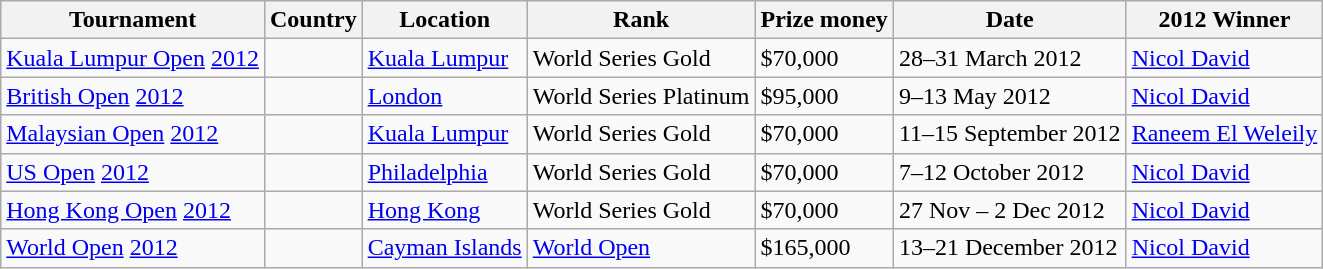<table class=wikitable>
<tr>
<th>Tournament</th>
<th>Country</th>
<th>Location</th>
<th>Rank</th>
<th>Prize money</th>
<th>Date</th>
<th>2012 Winner</th>
</tr>
<tr>
<td><a href='#'>Kuala Lumpur Open</a> <a href='#'>2012</a></td>
<td></td>
<td><a href='#'>Kuala Lumpur</a></td>
<td>World Series Gold</td>
<td>$70,000</td>
<td>28–31 March 2012</td>
<td> <a href='#'>Nicol David</a></td>
</tr>
<tr>
<td><a href='#'>British Open</a> <a href='#'>2012</a></td>
<td></td>
<td><a href='#'>London</a></td>
<td>World Series Platinum</td>
<td>$95,000</td>
<td>9–13 May 2012</td>
<td> <a href='#'>Nicol David</a></td>
</tr>
<tr>
<td><a href='#'>Malaysian Open</a> <a href='#'>2012</a></td>
<td></td>
<td><a href='#'>Kuala Lumpur</a></td>
<td>World Series Gold</td>
<td>$70,000</td>
<td>11–15 September 2012</td>
<td> <a href='#'>Raneem El Weleily</a></td>
</tr>
<tr>
<td><a href='#'>US Open</a> <a href='#'>2012</a></td>
<td></td>
<td><a href='#'>Philadelphia</a></td>
<td>World Series Gold</td>
<td>$70,000</td>
<td>7–12 October 2012</td>
<td> <a href='#'>Nicol David</a></td>
</tr>
<tr>
<td><a href='#'>Hong Kong Open</a> <a href='#'>2012</a></td>
<td></td>
<td><a href='#'>Hong Kong</a></td>
<td>World Series Gold</td>
<td>$70,000</td>
<td>27 Nov – 2 Dec 2012</td>
<td> <a href='#'>Nicol David</a></td>
</tr>
<tr>
<td><a href='#'>World Open</a> <a href='#'>2012</a></td>
<td></td>
<td><a href='#'>Cayman Islands</a></td>
<td><a href='#'>World Open</a></td>
<td>$165,000</td>
<td>13–21 December 2012</td>
<td> <a href='#'>Nicol David</a></td>
</tr>
</table>
